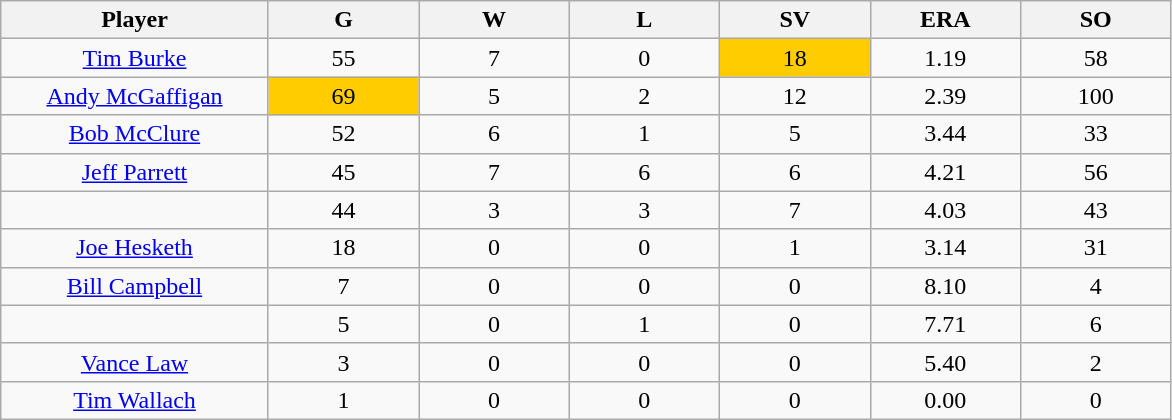<table class="wikitable sortable">
<tr>
<th bgcolor="#DDDDFF" width="16%">Player</th>
<th bgcolor="#DDDDFF" width="9%">G</th>
<th bgcolor="#DDDDFF" width="9%">W</th>
<th bgcolor="#DDDDFF" width="9%">L</th>
<th bgcolor="#DDDDFF" width="9%">SV</th>
<th bgcolor="#DDDDFF" width="9%">ERA</th>
<th bgcolor="#DDDDFF" width="9%">SO</th>
</tr>
<tr align="center">
<td><a href='#'>Tim Burke</a></td>
<td>55</td>
<td>7</td>
<td>0</td>
<td bgcolor="#FFCC00">18</td>
<td>1.19</td>
<td>58</td>
</tr>
<tr align=center>
<td><a href='#'>Andy McGaffigan</a></td>
<td bgcolor="#FFCC00">69</td>
<td>5</td>
<td>2</td>
<td>12</td>
<td>2.39</td>
<td>100</td>
</tr>
<tr align=center>
<td><a href='#'>Bob McClure</a></td>
<td>52</td>
<td>6</td>
<td>1</td>
<td>5</td>
<td>3.44</td>
<td>33</td>
</tr>
<tr align=center>
<td><a href='#'>Jeff Parrett</a></td>
<td>45</td>
<td>7</td>
<td>6</td>
<td>6</td>
<td>4.21</td>
<td>56</td>
</tr>
<tr align=center>
<td></td>
<td>44</td>
<td>3</td>
<td>3</td>
<td>7</td>
<td>4.03</td>
<td>43</td>
</tr>
<tr align="center">
<td><a href='#'>Joe Hesketh</a></td>
<td>18</td>
<td>0</td>
<td>0</td>
<td>1</td>
<td>3.14</td>
<td>31</td>
</tr>
<tr align=center>
<td><a href='#'>Bill Campbell</a></td>
<td>7</td>
<td>0</td>
<td>0</td>
<td>0</td>
<td>8.10</td>
<td>4</td>
</tr>
<tr align=center>
<td></td>
<td>5</td>
<td>0</td>
<td>1</td>
<td>0</td>
<td>7.71</td>
<td>6</td>
</tr>
<tr align="center">
<td><a href='#'>Vance Law</a></td>
<td>3</td>
<td>0</td>
<td>0</td>
<td>0</td>
<td>5.40</td>
<td>2</td>
</tr>
<tr align=center>
<td><a href='#'>Tim Wallach</a></td>
<td>1</td>
<td>0</td>
<td>0</td>
<td>0</td>
<td>0.00</td>
<td>0</td>
</tr>
</table>
